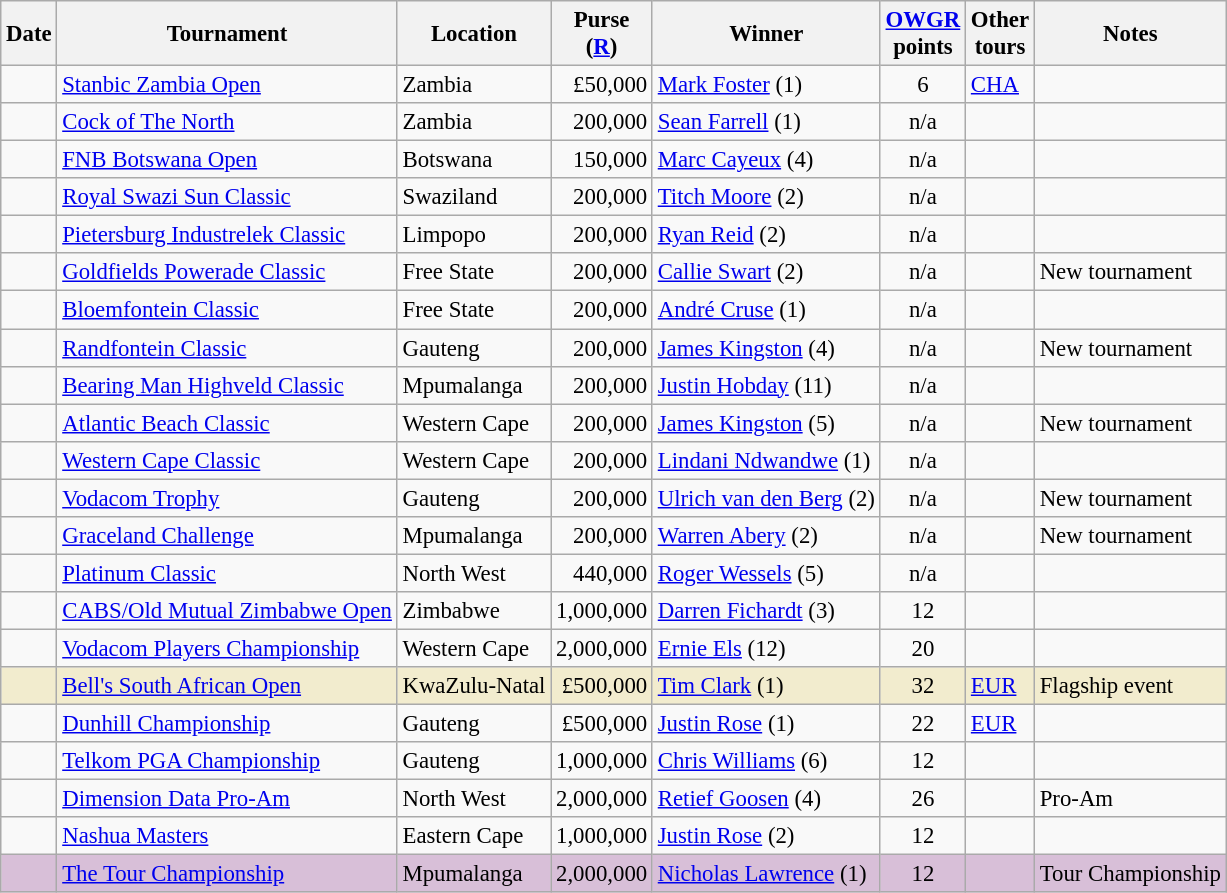<table class="wikitable" style="font-size:95%">
<tr>
<th>Date</th>
<th>Tournament</th>
<th>Location</th>
<th>Purse<br>(<a href='#'>R</a>)</th>
<th>Winner</th>
<th><a href='#'>OWGR</a><br>points</th>
<th>Other<br>tours</th>
<th>Notes</th>
</tr>
<tr>
<td></td>
<td><a href='#'>Stanbic Zambia Open</a></td>
<td>Zambia</td>
<td align=right>£50,000</td>
<td> <a href='#'>Mark Foster</a> (1)</td>
<td align=center>6</td>
<td><a href='#'>CHA</a></td>
<td></td>
</tr>
<tr>
<td></td>
<td><a href='#'>Cock of The North</a></td>
<td>Zambia</td>
<td align=right>200,000</td>
<td> <a href='#'>Sean Farrell</a> (1)</td>
<td align=center>n/a</td>
<td></td>
<td></td>
</tr>
<tr>
<td></td>
<td><a href='#'>FNB Botswana Open</a></td>
<td>Botswana</td>
<td align=right>150,000</td>
<td> <a href='#'>Marc Cayeux</a> (4)</td>
<td align=center>n/a</td>
<td></td>
<td></td>
</tr>
<tr>
<td></td>
<td><a href='#'>Royal Swazi Sun Classic</a></td>
<td>Swaziland</td>
<td align=right>200,000</td>
<td> <a href='#'>Titch Moore</a> (2)</td>
<td align=center>n/a</td>
<td></td>
<td></td>
</tr>
<tr>
<td></td>
<td><a href='#'>Pietersburg Industrelek Classic</a></td>
<td>Limpopo</td>
<td align=right>200,000</td>
<td> <a href='#'>Ryan Reid</a> (2)</td>
<td align=center>n/a</td>
<td></td>
<td></td>
</tr>
<tr>
<td></td>
<td><a href='#'>Goldfields Powerade Classic</a></td>
<td>Free State</td>
<td align=right>200,000</td>
<td> <a href='#'>Callie Swart</a> (2)</td>
<td align=center>n/a</td>
<td></td>
<td>New tournament</td>
</tr>
<tr>
<td></td>
<td><a href='#'>Bloemfontein Classic</a></td>
<td>Free State</td>
<td align=right>200,000</td>
<td> <a href='#'>André Cruse</a> (1)</td>
<td align=center>n/a</td>
<td></td>
<td></td>
</tr>
<tr>
<td></td>
<td><a href='#'>Randfontein Classic</a></td>
<td>Gauteng</td>
<td align=right>200,000</td>
<td> <a href='#'>James Kingston</a> (4)</td>
<td align=center>n/a</td>
<td></td>
<td>New tournament</td>
</tr>
<tr>
<td></td>
<td><a href='#'>Bearing Man Highveld Classic</a></td>
<td>Mpumalanga</td>
<td align=right>200,000</td>
<td> <a href='#'>Justin Hobday</a> (11)</td>
<td align=center>n/a</td>
<td></td>
<td></td>
</tr>
<tr>
<td></td>
<td><a href='#'>Atlantic Beach Classic</a></td>
<td>Western Cape</td>
<td align=right>200,000</td>
<td> <a href='#'>James Kingston</a> (5)</td>
<td align=center>n/a</td>
<td></td>
<td>New tournament</td>
</tr>
<tr>
<td></td>
<td><a href='#'>Western Cape Classic</a></td>
<td>Western Cape</td>
<td align=right>200,000</td>
<td> <a href='#'>Lindani Ndwandwe</a> (1)</td>
<td align=center>n/a</td>
<td></td>
<td></td>
</tr>
<tr>
<td></td>
<td><a href='#'>Vodacom Trophy</a></td>
<td>Gauteng</td>
<td align=right>200,000</td>
<td> <a href='#'>Ulrich van den Berg</a> (2)</td>
<td align=center>n/a</td>
<td></td>
<td>New tournament</td>
</tr>
<tr>
<td></td>
<td><a href='#'>Graceland Challenge</a></td>
<td>Mpumalanga</td>
<td align=right>200,000</td>
<td> <a href='#'>Warren Abery</a> (2)</td>
<td align=center>n/a</td>
<td></td>
<td>New tournament</td>
</tr>
<tr>
<td></td>
<td><a href='#'>Platinum Classic</a></td>
<td>North West</td>
<td align=right>440,000</td>
<td> <a href='#'>Roger Wessels</a> (5)</td>
<td align=center>n/a</td>
<td></td>
<td></td>
</tr>
<tr>
<td></td>
<td><a href='#'>CABS/Old Mutual Zimbabwe Open</a></td>
<td>Zimbabwe</td>
<td align=right>1,000,000</td>
<td> <a href='#'>Darren Fichardt</a> (3)</td>
<td align=center>12</td>
<td></td>
<td></td>
</tr>
<tr>
<td></td>
<td><a href='#'>Vodacom Players Championship</a></td>
<td>Western Cape</td>
<td align=right>2,000,000</td>
<td> <a href='#'>Ernie Els</a> (12)</td>
<td align=center>20</td>
<td></td>
<td></td>
</tr>
<tr style="background:#f2ecce;">
<td></td>
<td><a href='#'>Bell's South African Open</a></td>
<td>KwaZulu-Natal</td>
<td align=right>£500,000</td>
<td> <a href='#'>Tim Clark</a> (1)</td>
<td align=center>32</td>
<td><a href='#'>EUR</a></td>
<td>Flagship event</td>
</tr>
<tr>
<td></td>
<td><a href='#'>Dunhill Championship</a></td>
<td>Gauteng</td>
<td align=right>£500,000</td>
<td> <a href='#'>Justin Rose</a> (1)</td>
<td align=center>22</td>
<td><a href='#'>EUR</a></td>
<td></td>
</tr>
<tr>
<td></td>
<td><a href='#'>Telkom PGA Championship</a></td>
<td>Gauteng</td>
<td align=right>1,000,000</td>
<td> <a href='#'>Chris Williams</a> (6)</td>
<td align=center>12</td>
<td></td>
<td></td>
</tr>
<tr>
<td></td>
<td><a href='#'>Dimension Data Pro-Am</a></td>
<td>North West</td>
<td align=right>2,000,000</td>
<td> <a href='#'>Retief Goosen</a> (4)</td>
<td align=center>26</td>
<td></td>
<td>Pro-Am</td>
</tr>
<tr>
<td></td>
<td><a href='#'>Nashua Masters</a></td>
<td>Eastern Cape</td>
<td align=right>1,000,000</td>
<td> <a href='#'>Justin Rose</a> (2)</td>
<td align=center>12</td>
<td></td>
<td></td>
</tr>
<tr style="background:thistle;">
<td></td>
<td><a href='#'>The Tour Championship</a></td>
<td>Mpumalanga</td>
<td align=right>2,000,000</td>
<td> <a href='#'>Nicholas Lawrence</a> (1)</td>
<td align=center>12</td>
<td></td>
<td>Tour Championship</td>
</tr>
</table>
